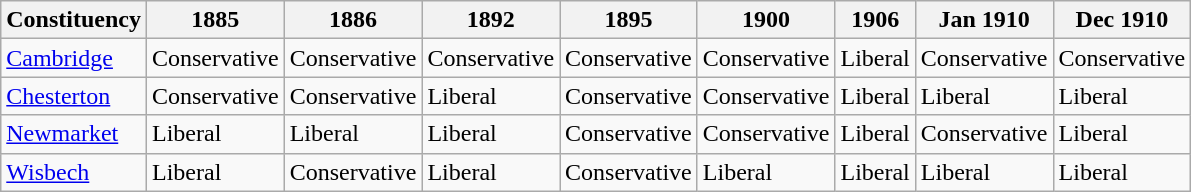<table class="wikitable">
<tr>
<th>Constituency</th>
<th>1885</th>
<th>1886</th>
<th>1892</th>
<th>1895</th>
<th>1900</th>
<th>1906</th>
<th>Jan 1910</th>
<th>Dec 1910</th>
</tr>
<tr>
<td><a href='#'>Cambridge</a></td>
<td bgcolor=>Conservative</td>
<td bgcolor=>Conservative</td>
<td bgcolor=>Conservative</td>
<td bgcolor=>Conservative</td>
<td bgcolor=>Conservative</td>
<td bgcolor=>Liberal</td>
<td bgcolor=>Conservative</td>
<td bgcolor=>Conservative</td>
</tr>
<tr>
<td><a href='#'>Chesterton</a></td>
<td bgcolor=>Conservative</td>
<td bgcolor=>Conservative</td>
<td bgcolor=>Liberal</td>
<td bgcolor=>Conservative</td>
<td bgcolor=>Conservative</td>
<td bgcolor=>Liberal</td>
<td bgcolor=>Liberal</td>
<td bgcolor=>Liberal</td>
</tr>
<tr>
<td><a href='#'>Newmarket</a></td>
<td bgcolor=>Liberal</td>
<td bgcolor=>Liberal</td>
<td bgcolor=>Liberal</td>
<td bgcolor=>Conservative</td>
<td bgcolor=>Conservative</td>
<td bgcolor=>Liberal</td>
<td bgcolor=>Conservative</td>
<td bgcolor=>Liberal</td>
</tr>
<tr>
<td><a href='#'>Wisbech</a></td>
<td bgcolor=>Liberal</td>
<td bgcolor=>Conservative</td>
<td bgcolor=>Liberal</td>
<td bgcolor=>Conservative</td>
<td bgcolor=>Liberal</td>
<td bgcolor=>Liberal</td>
<td bgcolor=>Liberal</td>
<td bgcolor=>Liberal</td>
</tr>
</table>
